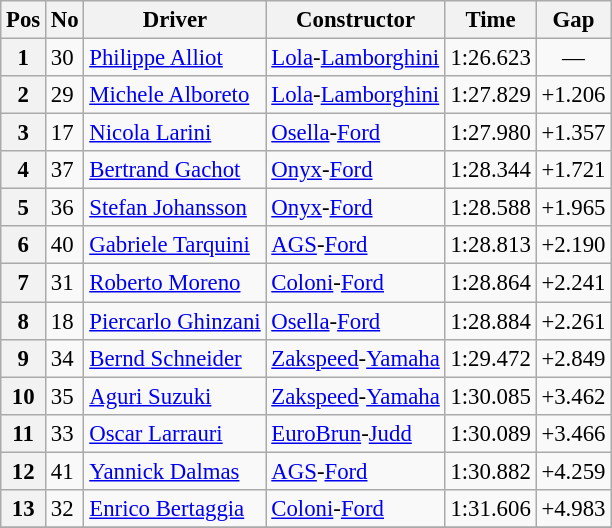<table class="wikitable sortable" style="font-size: 95%;">
<tr>
<th>Pos</th>
<th>No</th>
<th>Driver</th>
<th>Constructor</th>
<th>Time</th>
<th>Gap</th>
</tr>
<tr>
<th>1</th>
<td>30</td>
<td> <a href='#'>Philippe Alliot</a></td>
<td><a href='#'>Lola</a>-<a href='#'>Lamborghini</a></td>
<td>1:26.623</td>
<td align="center">—</td>
</tr>
<tr>
<th>2</th>
<td>29</td>
<td> <a href='#'>Michele Alboreto</a></td>
<td><a href='#'>Lola</a>-<a href='#'>Lamborghini</a></td>
<td>1:27.829</td>
<td>+1.206</td>
</tr>
<tr>
<th>3</th>
<td>17</td>
<td> <a href='#'>Nicola Larini</a></td>
<td><a href='#'>Osella</a>-<a href='#'>Ford</a></td>
<td>1:27.980</td>
<td>+1.357</td>
</tr>
<tr>
<th>4</th>
<td>37</td>
<td> <a href='#'>Bertrand Gachot</a></td>
<td><a href='#'>Onyx</a>-<a href='#'>Ford</a></td>
<td>1:28.344</td>
<td>+1.721</td>
</tr>
<tr>
<th>5</th>
<td>36</td>
<td> <a href='#'>Stefan Johansson</a></td>
<td><a href='#'>Onyx</a>-<a href='#'>Ford</a></td>
<td>1:28.588</td>
<td>+1.965</td>
</tr>
<tr>
<th>6</th>
<td>40</td>
<td> <a href='#'>Gabriele Tarquini</a></td>
<td><a href='#'>AGS</a>-<a href='#'>Ford</a></td>
<td>1:28.813</td>
<td>+2.190</td>
</tr>
<tr>
<th>7</th>
<td>31</td>
<td> <a href='#'>Roberto Moreno</a></td>
<td><a href='#'>Coloni</a>-<a href='#'>Ford</a></td>
<td>1:28.864</td>
<td>+2.241</td>
</tr>
<tr>
<th>8</th>
<td>18</td>
<td> <a href='#'>Piercarlo Ghinzani</a></td>
<td><a href='#'>Osella</a>-<a href='#'>Ford</a></td>
<td>1:28.884</td>
<td>+2.261</td>
</tr>
<tr>
<th>9</th>
<td>34</td>
<td> <a href='#'>Bernd Schneider</a></td>
<td><a href='#'>Zakspeed</a>-<a href='#'>Yamaha</a></td>
<td>1:29.472</td>
<td>+2.849</td>
</tr>
<tr>
<th>10</th>
<td>35</td>
<td> <a href='#'>Aguri Suzuki</a></td>
<td><a href='#'>Zakspeed</a>-<a href='#'>Yamaha</a></td>
<td>1:30.085</td>
<td>+3.462</td>
</tr>
<tr>
<th>11</th>
<td>33</td>
<td> <a href='#'>Oscar Larrauri</a></td>
<td><a href='#'>EuroBrun</a>-<a href='#'>Judd</a></td>
<td>1:30.089</td>
<td>+3.466</td>
</tr>
<tr>
<th>12</th>
<td>41</td>
<td> <a href='#'>Yannick Dalmas</a></td>
<td><a href='#'>AGS</a>-<a href='#'>Ford</a></td>
<td>1:30.882</td>
<td>+4.259</td>
</tr>
<tr>
<th>13</th>
<td>32</td>
<td> <a href='#'>Enrico Bertaggia</a></td>
<td><a href='#'>Coloni</a>-<a href='#'>Ford</a></td>
<td>1:31.606</td>
<td>+4.983</td>
</tr>
<tr>
</tr>
</table>
